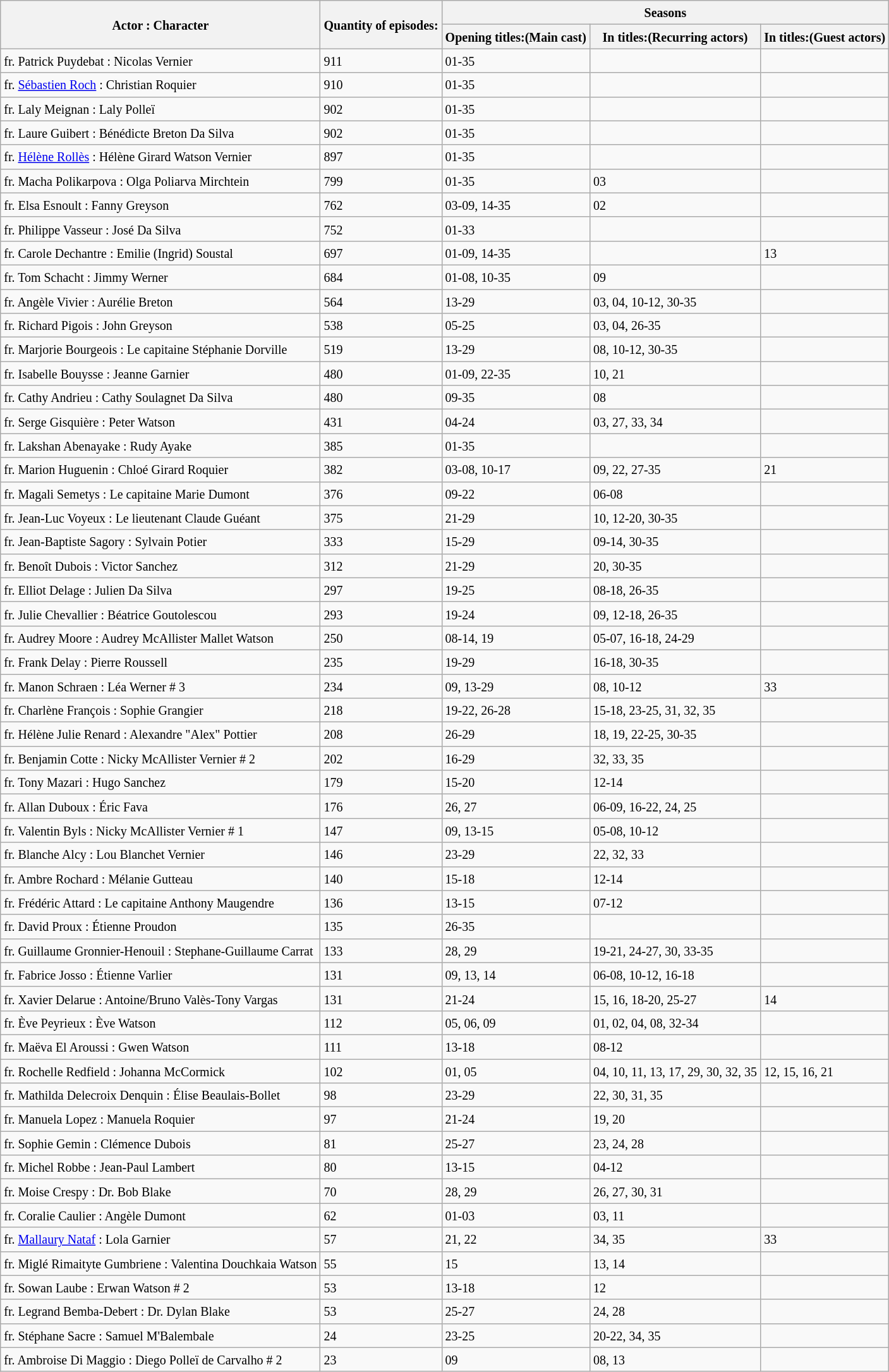<table class="wikitable">
<tr>
<th rowspan="2"><strong><small>Actor :  Character</small></strong></th>
<th rowspan="2"><strong><small>Quantity of episodes:</small></strong></th>
<th colspan="3"><strong><small>Seasons</small></strong></th>
</tr>
<tr>
<th><strong><small>Opening titles:(Main cast)</small></strong></th>
<th><strong><small>In titles:(Recurring actors)</small></strong></th>
<th><strong><small>In titles:(Guest actors)</small></strong></th>
</tr>
<tr>
<td><small>fr. Patrick Puydebat : Nicolas  Vernier</small></td>
<td><small>911</small></td>
<td><small>01-35</small></td>
<td></td>
<td></td>
</tr>
<tr>
<td><small>fr. <a href='#'>Sébastien Roch</a> : Christian  Roquier</small></td>
<td><small>910</small></td>
<td><small>01-35</small></td>
<td></td>
<td></td>
</tr>
<tr>
<td><small>fr. Laly Meignan : Laly Polleï</small></td>
<td><small>902</small></td>
<td><small>01-35</small></td>
<td></td>
<td></td>
</tr>
<tr>
<td><small>fr. Laure Guibert : Bénédicte Breton  Da Silva</small></td>
<td><small>902</small></td>
<td><small>01-35</small></td>
<td></td>
<td></td>
</tr>
<tr>
<td><small>fr. <a href='#'>Hélène Rollès</a> : Hélène Girard  Watson Vernier</small></td>
<td><small>897</small></td>
<td><small>01-35</small></td>
<td></td>
<td></td>
</tr>
<tr>
<td><small>fr. Macha Polikarpova : Olga Poliarva  Mirchtein</small></td>
<td><small>799</small></td>
<td><small>01-35</small></td>
<td><small>03</small></td>
<td></td>
</tr>
<tr>
<td><small>fr. Elsa Esnoult : Fanny Greyson</small></td>
<td><small>762</small></td>
<td><small>03-09, 14-35</small></td>
<td><small>02</small></td>
<td></td>
</tr>
<tr>
<td><small>fr. Philippe Vasseur : José Da Silva</small></td>
<td><small>752</small></td>
<td><small>01-33</small></td>
<td></td>
<td></td>
</tr>
<tr>
<td><small>fr. Carole Dechantre : Emilie  (Ingrid) Soustal</small></td>
<td><small>697</small></td>
<td><small>01-09, 14-35</small></td>
<td></td>
<td><small>13</small></td>
</tr>
<tr>
<td><small>fr. Tom Schacht : Jimmy Werner</small></td>
<td><small>684</small></td>
<td><small>01-08, 10-35</small></td>
<td><small>09</small></td>
<td></td>
</tr>
<tr>
<td><small>fr. Angèle Vivier : Aurélie Breton</small></td>
<td><small>564</small></td>
<td><small>13-29</small></td>
<td><small>03, 04, 10-12, 30-35</small></td>
<td></td>
</tr>
<tr>
<td><small>fr. Richard Pigois : John Greyson</small></td>
<td><small>538</small></td>
<td><small>05-25</small></td>
<td><small>03, 04, 26-35</small></td>
<td></td>
</tr>
<tr>
<td><small>fr. Marjorie Bourgeois : Le capitaine  Stéphanie Dorville</small></td>
<td><small>519</small></td>
<td><small>13-29</small></td>
<td><small>08, 10-12, 30-35</small></td>
<td></td>
</tr>
<tr>
<td><small>fr. Isabelle Bouysse : Jeanne Garnier</small></td>
<td><small>480</small></td>
<td><small>01-09, 22-35</small></td>
<td><small>10, 21</small></td>
<td></td>
</tr>
<tr>
<td><small>fr. Cathy Andrieu : Cathy Soulagnet  Da Silva</small></td>
<td><small>480</small></td>
<td><small>09-35</small></td>
<td><small>08</small></td>
<td></td>
</tr>
<tr>
<td><small>fr. Serge Gisquière : Peter Watson</small></td>
<td><small>431</small></td>
<td><small>04-24</small></td>
<td><small>03, 27, 33, 34</small></td>
<td></td>
</tr>
<tr>
<td><small>fr. Lakshan Abenayake : Rudy Ayake</small></td>
<td><small>385</small></td>
<td><small>01-35</small></td>
<td></td>
<td></td>
</tr>
<tr>
<td><small>fr. Marion Huguenin : Chloé Girard  Roquier</small></td>
<td><small>382</small></td>
<td><small>03-08, 10-17</small></td>
<td><small>09, 22, 27-35</small></td>
<td><small>21</small></td>
</tr>
<tr>
<td><small>fr. Magali Semetys : Le capitaine  Marie Dumont</small></td>
<td><small>376</small></td>
<td><small>09-22</small></td>
<td><small>06-08</small></td>
<td></td>
</tr>
<tr>
<td><small>fr. Jean-Luc Voyeux : Le lieutenant  Claude Guéant</small></td>
<td><small>375</small></td>
<td><small>21-29</small></td>
<td><small>10, 12-20, 30-35</small></td>
<td></td>
</tr>
<tr>
<td><small>fr. Jean-Baptiste Sagory : Sylvain  Potier</small></td>
<td><small>333</small></td>
<td><small>15-29</small></td>
<td><small>09-14, 30-35</small></td>
<td></td>
</tr>
<tr>
<td><small>fr. Benoît Dubois : Victor Sanchez</small></td>
<td><small>312</small></td>
<td><small>21-29</small></td>
<td><small>20, 30-35</small></td>
<td></td>
</tr>
<tr>
<td><small>fr. Elliot Delage : Julien Da Silva</small></td>
<td><small>297</small></td>
<td><small>19-25</small></td>
<td><small>08-18, 26-35</small></td>
<td></td>
</tr>
<tr>
<td><small>fr. Julie Chevallier : Béatrice  Goutolescou</small></td>
<td><small>293</small></td>
<td><small>19-24</small></td>
<td><small>09, 12-18, 26-35</small></td>
<td></td>
</tr>
<tr>
<td><small>fr. Audrey Moore : Audrey McAllister  Mallet Watson</small></td>
<td><small>250</small></td>
<td><small>08-14, 19</small></td>
<td><small>05-07, 16-18, 24-29</small></td>
<td></td>
</tr>
<tr>
<td><small>fr. Frank Delay : Pierre Roussell</small></td>
<td><small>235</small></td>
<td><small>19-29</small></td>
<td><small>16-18, 30-35</small></td>
<td></td>
</tr>
<tr>
<td><small>fr. Manon Schraen : Léa Werner #  3</small></td>
<td><small>234</small></td>
<td><small>09, 13-29</small></td>
<td><small>08, 10-12</small></td>
<td><small>33</small></td>
</tr>
<tr>
<td><small>fr. Charlène François : Sophie  Grangier</small></td>
<td><small>218</small></td>
<td><small>19-22, 26-28</small></td>
<td><small>15-18, 23-25, 31, 32, 35</small></td>
<td></td>
</tr>
<tr>
<td><small>fr. Hélène Julie Renard : Alexandre  "Alex" Pottier</small></td>
<td><small>208</small></td>
<td><small>26-29</small></td>
<td><small>18, 19, 22-25, 30-35</small></td>
<td></td>
</tr>
<tr>
<td><small>fr. Benjamin Cotte : Nicky McAllister  Vernier # 2</small></td>
<td><small>202</small></td>
<td><small>16-29</small></td>
<td><small>32, 33, 35</small></td>
<td></td>
</tr>
<tr>
<td><small>fr. Tony Mazari : Hugo Sanchez</small></td>
<td><small>179</small></td>
<td><small>15-20</small></td>
<td><small>12-14</small></td>
<td></td>
</tr>
<tr>
<td><small>fr. Allan Duboux : Éric Fava</small></td>
<td><small>176</small></td>
<td><small>26, 27</small></td>
<td><small>06-09, 16-22, 24, 25</small></td>
<td></td>
</tr>
<tr>
<td><small>fr. Valentin Byls : Nicky McAllister  Vernier # 1</small></td>
<td><small>147</small></td>
<td><small>09, 13-15</small></td>
<td><small>05-08, 10-12</small></td>
<td></td>
</tr>
<tr>
<td><small>fr. Blanche Alcy : Lou Blanchet Vernier</small></td>
<td><small>146</small></td>
<td><small>23-29</small></td>
<td><small>22, 32, 33</small></td>
<td></td>
</tr>
<tr>
<td><small>fr. Ambre Rochard : Mélanie Gutteau</small></td>
<td><small>140</small></td>
<td><small>15-18</small></td>
<td><small>12-14</small></td>
<td></td>
</tr>
<tr>
<td><small>fr. Frédéric Attard : Le capitaine  Anthony Maugendre</small></td>
<td><small>136</small></td>
<td><small>13-15</small></td>
<td><small>07-12</small></td>
<td></td>
</tr>
<tr>
<td><small>fr. David Proux : Étienne Proudon</small></td>
<td><small>135</small></td>
<td><small>26-35</small></td>
<td></td>
<td></td>
</tr>
<tr>
<td><small>fr. Guillaume Gronnier-Henouil : Stephane-Guillaume Carrat</small></td>
<td><small>133</small></td>
<td><small>28, 29</small></td>
<td><small>19-21, 24-27, 30, 33-35</small></td>
<td></td>
</tr>
<tr>
<td><small>fr. Fabrice Josso : Étienne Varlier</small></td>
<td><small>131</small></td>
<td><small>09, 13, 14</small></td>
<td><small>06-08, 10-12, 16-18</small></td>
<td></td>
</tr>
<tr>
<td><small>fr. Xavier Delarue : Antoine/Bruno  Valès-Tony Vargas</small></td>
<td><small>131</small></td>
<td><small>21-24</small></td>
<td><small>15, 16, 18-20, 25-27</small></td>
<td><small>14</small></td>
</tr>
<tr>
<td><small>fr. Ève Peyrieux : Ève Watson</small></td>
<td><small>112</small></td>
<td><small>05, 06, 09</small></td>
<td><small>01, 02, 04, 08, 32-34</small></td>
<td></td>
</tr>
<tr>
<td><small>fr. Maëva El Aroussi : Gwen Watson</small></td>
<td><small>111</small></td>
<td><small>13-18</small></td>
<td><small>08-12</small></td>
<td></td>
</tr>
<tr>
<td><small>fr. Rochelle Redfield : Johanna  McCormick</small></td>
<td><small>102</small></td>
<td><small>01, 05</small></td>
<td><small>04, 10, 11, 13, 17, 29, 30, 32, 35</small></td>
<td><small>12, 15, 16, 21</small></td>
</tr>
<tr>
<td><small>fr. Mathilda Delecroix Denquin :  Élise Beaulais-Bollet</small></td>
<td><small>98</small></td>
<td><small>23-29</small></td>
<td><small>22, 30, 31, 35</small></td>
<td></td>
</tr>
<tr>
<td><small>fr. Manuela Lopez : Manuela Roquier</small></td>
<td><small>97</small></td>
<td><small>21-24</small></td>
<td><small>19, 20</small></td>
<td></td>
</tr>
<tr>
<td><small>fr. Sophie Gemin : Clémence Dubois</small></td>
<td><small>81</small></td>
<td><small>25-27</small></td>
<td><small>23, 24, 28</small></td>
<td></td>
</tr>
<tr>
<td><small>fr. Michel Robbe : Jean-Paul Lambert</small></td>
<td><small>80</small></td>
<td><small>13-15</small></td>
<td><small>04-12</small></td>
<td></td>
</tr>
<tr>
<td><small>fr. Moise Crespy : Dr. Bob Blake</small></td>
<td><small>70</small></td>
<td><small>28, 29</small></td>
<td><small>26, 27, 30, 31</small></td>
<td></td>
</tr>
<tr>
<td><small>fr. Coralie Caulier : Angèle Dumont</small></td>
<td><small>62</small></td>
<td><small>01-03</small></td>
<td><small>03, 11</small></td>
<td></td>
</tr>
<tr>
<td><small>fr. <a href='#'>Mallaury Nataf</a> : Lola Garnier</small></td>
<td><small>57</small></td>
<td><small>21, 22</small></td>
<td><small>34, 35</small></td>
<td><small>33</small></td>
</tr>
<tr>
<td><small>fr. Miglé Rimaityte Gumbriene :  Valentina Douchkaia Watson</small></td>
<td><small>55</small></td>
<td><small>15</small></td>
<td><small>13, 14</small></td>
<td></td>
</tr>
<tr>
<td><small>fr. Sowan Laube : Erwan Watson # 2</small></td>
<td><small>53</small></td>
<td><small>13-18</small></td>
<td><small>12</small></td>
<td></td>
</tr>
<tr>
<td><small>fr. Legrand Bemba-Debert : Dr. Dylan  Blake</small></td>
<td><small>53</small></td>
<td><small>25-27</small></td>
<td><small>24, 28</small></td>
<td></td>
</tr>
<tr>
<td><small>fr. Stéphane Sacre : Samuel  M'Balembale</small></td>
<td><small>24</small></td>
<td><small>23-25</small></td>
<td><small>20-22, 34, 35</small></td>
<td></td>
</tr>
<tr>
<td><small>fr. Ambroise Di Maggio : Diego Polleï  de Carvalho # 2</small></td>
<td><small>23</small></td>
<td><small>09</small></td>
<td><small>08, 13</small></td>
<td></td>
</tr>
</table>
